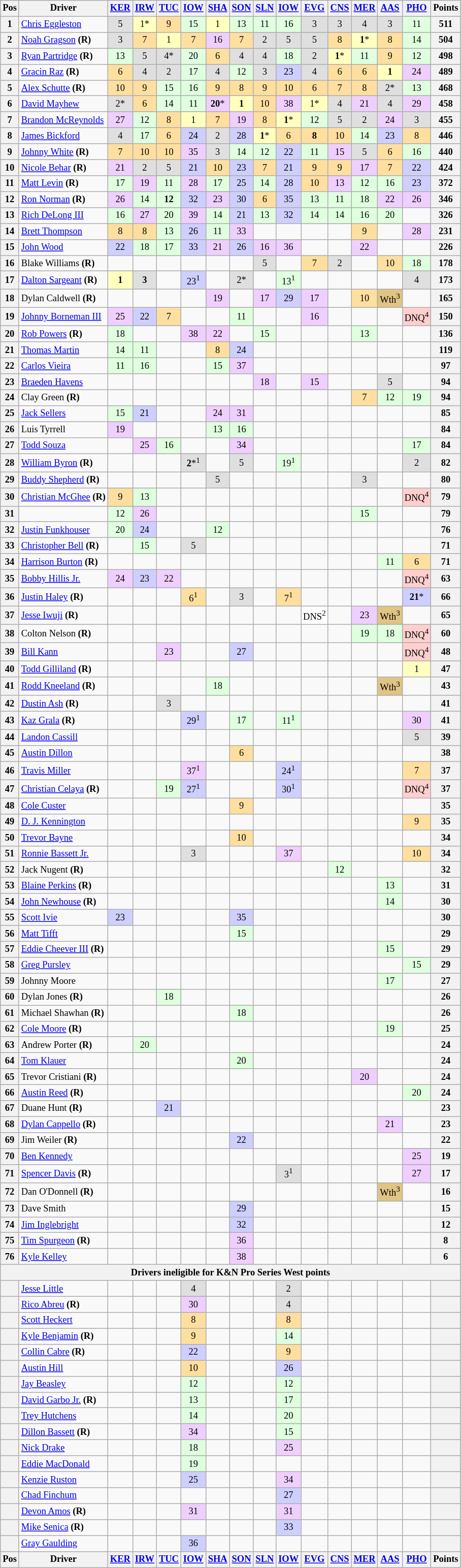<table class="wikitable" style="font-size:77%; text-align:center;">
<tr valign="center">
<th valign="middle">Pos</th>
<th valign="middle">Driver</th>
<th><a href='#'>KER</a></th>
<th><a href='#'>IRW</a></th>
<th><a href='#'>TUC</a></th>
<th><a href='#'>IOW</a></th>
<th><a href='#'>SHA</a></th>
<th><a href='#'>SON</a></th>
<th><a href='#'>SLN</a></th>
<th><a href='#'>IOW</a></th>
<th><a href='#'>EVG</a></th>
<th><a href='#'>CNS</a></th>
<th><a href='#'>MER</a></th>
<th><a href='#'>AAS</a></th>
<th><a href='#'>PHO</a></th>
<th valign="middle">Points</th>
</tr>
<tr>
<th>1</th>
<td align="left"><a href='#'>Chris Eggleston</a></td>
<td style="background:#DFDFDF;">5</td>
<td style="background:#FFFFBF;">1*</td>
<td style="background:#FFDF9F;">9</td>
<td style="background:#DFFFDF;">15</td>
<td style="background:#FFFFBF;">1</td>
<td style="background:#DFFFDF;">13</td>
<td style="background:#DFFFDF;">11</td>
<td style="background:#DFFFDF;">16</td>
<td style="background:#DFDFDF;">3</td>
<td style="background:#DFDFDF;">3</td>
<td style="background:#DFDFDF;">4</td>
<td style="background:#DFDFDF;">3</td>
<td style="background:#DFFFDF;">11</td>
<th>511</th>
</tr>
<tr>
<th>2</th>
<td align="left"><a href='#'>Noah Gragson</a> <strong>(R)</strong></td>
<td style="background:#DFDFDF;">3</td>
<td style="background:#FFDF9F;">7</td>
<td style="background:#FFFFBF;">1</td>
<td style="background:#FFDF9F;">7</td>
<td style="background:#EFCFFF;">16</td>
<td style="background:#FFDF9F;">7</td>
<td style="background:#DFDFDF;">2</td>
<td style="background:#DFDFDF;">5</td>
<td style="background:#DFDFDF;">5</td>
<td style="background:#FFDF9F;">8</td>
<td style="background:#FFFFBF;"><strong>1</strong>*</td>
<td style="background:#FFDF9F;">8</td>
<td style="background:#DFFFDF;">14</td>
<th>504</th>
</tr>
<tr>
<th>3</th>
<td align="left"><a href='#'>Ryan Partridge</a> <strong>(R)</strong></td>
<td style="background:#DFFFDF;">13</td>
<td style="background:#DFDFDF;">5</td>
<td style="background:#DFDFDF;">4*</td>
<td style="background:#DFFFDF;">20</td>
<td style="background:#FFDF9F;">6</td>
<td style="background:#DFDFDF;">4</td>
<td style="background:#DFDFDF;">4</td>
<td style="background:#DFFFDF;">18</td>
<td style="background:#DFDFDF;">2</td>
<td style="background:#FFFFBF;"><strong>1</strong>*</td>
<td style="background:#DFFFDF;">11</td>
<td style="background:#FFDF9F;">9</td>
<td style="background:#DFFFDF;">12</td>
<th>498</th>
</tr>
<tr>
<th>4</th>
<td align="left"><a href='#'>Gracin Raz</a> <strong>(R)</strong></td>
<td style="background:#FFDF9F;">6</td>
<td style="background:#DFDFDF;">4</td>
<td style="background:#DFDFDF;">2</td>
<td style="background:#DFFFDF;">17</td>
<td style="background:#DFDFDF;">4</td>
<td style="background:#DFFFDF;">12</td>
<td style="background:#DFDFDF;">3</td>
<td style="background:#CFCFFF;">23</td>
<td style="background:#DFDFDF;">4</td>
<td style="background:#FFDF9F;">6</td>
<td style="background:#FFDF9F;">6</td>
<td style="background:#FFFFBF;"><strong>1</strong></td>
<td style="background:#EFCFFF;">24</td>
<th>489</th>
</tr>
<tr>
<th>5</th>
<td align="left"><a href='#'>Alex Schutte</a> <strong>(R)</strong></td>
<td style="background:#FFDF9F;">10</td>
<td style="background:#FFDF9F;">9</td>
<td style="background:#DFFFDF;">15</td>
<td style="background:#DFFFDF;">16</td>
<td style="background:#FFDF9F;">9</td>
<td style="background:#FFDF9F;">8</td>
<td style="background:#FFDF9F;">9</td>
<td style="background:#FFDF9F;">10</td>
<td style="background:#FFDF9F;">6</td>
<td style="background:#FFDF9F;">7</td>
<td style="background:#FFDF9F;">8</td>
<td style="background:#DFDFDF;">2*</td>
<td style="background:#DFFFDF;">13</td>
<th>468</th>
</tr>
<tr>
<th>6</th>
<td align="left"><a href='#'>David Mayhew</a></td>
<td style="background:#DFDFDF;">2*</td>
<td style="background:#FFDF9F;">6</td>
<td style="background:#DFFFDF;">14</td>
<td style="background:#DFFFDF;">11</td>
<td style="background:#EFCFFF;"><strong>20</strong>*</td>
<td style="background:#FFFFBF;"><strong>1</strong></td>
<td style="background:#FFDF9F;">10</td>
<td style="background:#EFCFFF;">38</td>
<td style="background:#FFFFBF;">1*</td>
<td style="background:#DFDFDF;">4</td>
<td style="background:#EFCFFF;">21</td>
<td style="background:#DFDFDF;">4</td>
<td style="background:#EFCFFF;">29</td>
<th>458</th>
</tr>
<tr>
<th>7</th>
<td align="left"><a href='#'>Brandon McReynolds</a></td>
<td style="background:#EFCFFF;">27</td>
<td style="background:#DFFFDF;">12</td>
<td style="background:#FFDF9F;">8</td>
<td style="background:#FFFFBF;">1</td>
<td style="background:#FFDF9F;">7</td>
<td style="background:#EFCFFF;">19</td>
<td style="background:#FFDF9F;">8</td>
<td style="background:#FFFFBF;"><strong>1</strong>*</td>
<td style="background:#DFFFDF;">12</td>
<td style="background:#DFDFDF;">5</td>
<td style="background:#DFDFDF;">2</td>
<td style="background:#EFCFFF;">24</td>
<td style="background:#DFDFDF;">3</td>
<th>455</th>
</tr>
<tr>
<th>8</th>
<td align="left"><a href='#'>James Bickford</a></td>
<td style="background:#DFDFDF;">4</td>
<td style="background:#DFFFDF;">17</td>
<td style="background:#FFDF9F;">6</td>
<td style="background:#CFCFFF;">24</td>
<td style="background:#DFDFDF;">2</td>
<td style="background:#CFCFFF;">28</td>
<td style="background:#FFFFBF;"><strong>1</strong>*</td>
<td style="background:#FFDF9F;">6</td>
<td style="background:#FFDF9F;"><strong>8</strong></td>
<td style="background:#FFDF9F;">10</td>
<td style="background:#DFFFDF;">14</td>
<td style="background:#CFCFFF;">23</td>
<td style="background:#FFDF9F;">8</td>
<th>446</th>
</tr>
<tr>
<th>9</th>
<td align="left"><a href='#'>Johnny White</a> <strong>(R)</strong></td>
<td style="background:#FFDF9F;">7</td>
<td style="background:#FFDF9F;">10</td>
<td style="background:#FFDF9F;">10</td>
<td style="background:#EFCFFF;">35</td>
<td style="background:#DFDFDF;">3</td>
<td style="background:#DFFFDF;">14</td>
<td style="background:#DFFFDF;">12</td>
<td style="background:#CFCFFF;">22</td>
<td style="background:#DFFFDF;">11</td>
<td style="background:#EFCFFF;">15</td>
<td style="background:#DFDFDF;">5</td>
<td style="background:#FFDF9F;">6</td>
<td style="background:#DFFFDF;">16</td>
<th>440</th>
</tr>
<tr>
<th>10</th>
<td align="left"><a href='#'>Nicole Behar</a> <strong>(R)</strong></td>
<td style="background:#EFCFFF;">21</td>
<td style="background:#DFDFDF;">2</td>
<td style="background:#DFDFDF;">5</td>
<td style="background:#CFCFFF;">21</td>
<td style="background:#FFDF9F;">10</td>
<td style="background:#CFCFFF;">23</td>
<td style="background:#FFDF9F;">7</td>
<td style="background:#CFCFFF;">21</td>
<td style="background:#FFDF9F;">9</td>
<td style="background:#FFDF9F;">9</td>
<td style="background:#EFCFFF;">17</td>
<td style="background:#FFDF9F;">7</td>
<td style="background:#CFCFFF;">22</td>
<th>424</th>
</tr>
<tr>
<th>11</th>
<td align="left"><a href='#'>Matt Levin</a> <strong>(R)</strong></td>
<td style="background:#DFFFDF;">17</td>
<td style="background:#EFCFFF;">19</td>
<td style="background:#DFFFDF;">11</td>
<td style="background:#EFCFFF;">28</td>
<td style="background:#DFFFDF;">17</td>
<td style="background:#CFCFFF;">25</td>
<td style="background:#DFFFDF;">14</td>
<td style="background:#CFCFFF;">28</td>
<td style="background:#FFDF9F;">10</td>
<td style="background:#EFCFFF;">13</td>
<td style="background:#DFFFDF;">12</td>
<td style="background:#DFFFDF;">16</td>
<td style="background:#CFCFFF;">23</td>
<th>372</th>
</tr>
<tr>
<th>12</th>
<td align="left"><a href='#'>Ron Norman</a> <strong>(R)</strong></td>
<td style="background:#EFCFFF;">26</td>
<td style="background:#DFFFDF;">14</td>
<td style="background:#DFFFDF;"><strong>12</strong></td>
<td style="background:#CFCFFF;">32</td>
<td style="background:#EFCFFF;">23</td>
<td style="background:#CFCFFF;">30</td>
<td style="background:#FFDF9F;">6</td>
<td style="background:#CFCFFF;">35</td>
<td style="background:#DFFFDF;">13</td>
<td style="background:#DFFFDF;">11</td>
<td style="background:#DFFFDF;">18</td>
<td style="background:#EFCFFF;">22</td>
<td style="background:#EFCFFF;">26</td>
<th>346</th>
</tr>
<tr>
<th>13</th>
<td align="left"><a href='#'>Rich DeLong III</a></td>
<td style="background:#DFFFDF;">16</td>
<td style="background:#EFCFFF;">27</td>
<td style="background:#DFFFDF;">20</td>
<td style="background:#EFCFFF;">39</td>
<td style="background:#DFFFDF;">14</td>
<td style="background:#CFCFFF;">21</td>
<td style="background:#DFFFDF;">13</td>
<td style="background:#CFCFFF;">32</td>
<td style="background:#DFFFDF;">14</td>
<td style="background:#DFFFDF;">14</td>
<td style="background:#DFFFDF;">16</td>
<td style="background:#DFFFDF;">20</td>
<td></td>
<th>326</th>
</tr>
<tr>
<th>14</th>
<td align="left"><a href='#'>Brett Thompson</a></td>
<td style="background:#FFDF9F;">8</td>
<td style="background:#FFDF9F;">8</td>
<td style="background:#DFFFDF;">13</td>
<td style="background:#CFCFFF;">26</td>
<td style="background:#DFFFDF;">11</td>
<td style="background:#EFCFFF;">33</td>
<td></td>
<td></td>
<td></td>
<td></td>
<td style="background:#FFDF9F;">9</td>
<td></td>
<td style="background:#EFCFFF;">28</td>
<th>231</th>
</tr>
<tr>
<th>15</th>
<td align="left"><a href='#'>John Wood</a></td>
<td style="background:#CFCFFF;">22</td>
<td style="background:#DFFFDF;">18</td>
<td style="background:#DFFFDF;">17</td>
<td style="background:#CFCFFF;">33</td>
<td style="background:#EFCFFF;">21</td>
<td style="background:#CFCFFF;">26</td>
<td style="background:#EFCFFF;">16</td>
<td style="background:#EFCFFF;">36</td>
<td></td>
<td></td>
<td style="background:#EFCFFF;">22</td>
<td></td>
<td></td>
<th>226</th>
</tr>
<tr>
<th>16</th>
<td align="left">Blake Williams <strong>(R)</strong></td>
<td></td>
<td></td>
<td></td>
<td></td>
<td></td>
<td></td>
<td style="background:#DFDFDF;">5</td>
<td></td>
<td style="background:#FFDF9F;">7</td>
<td style="background:#DFDFDF;">2</td>
<td></td>
<td style="background:#FFDF9F;">10</td>
<td style="background:#DFFFDF;">18</td>
<th>178</th>
</tr>
<tr>
<th>17</th>
<td align="left"><a href='#'>Dalton Sargeant</a> <strong>(R)</strong></td>
<td style="background:#FFFFBF;"><strong>1</strong></td>
<td style="background:#DFDFDF;"><strong>3</strong></td>
<td></td>
<td style="background:#CFCFFF;">23<sup>1</sup></td>
<td></td>
<td style="background:#DFDFDF;">2*</td>
<td></td>
<td style="background:#DFFFDF;">13<sup>1</sup></td>
<td></td>
<td></td>
<td></td>
<td></td>
<td style="background:#DFDFDF;">4</td>
<th>173</th>
</tr>
<tr>
<th>18</th>
<td align="left">Dylan Caldwell <strong>(R)</strong></td>
<td></td>
<td></td>
<td></td>
<td></td>
<td style="background:#EFCFFF;">19</td>
<td></td>
<td style="background:#EFCFFF;">17</td>
<td style="background:#CFCFFF;">29</td>
<td style="background:#EFCFFF;">17</td>
<td></td>
<td style="background:#FFDF9F;">10</td>
<td style="background:#DFC484;">Wth<sup>3</sup></td>
<td></td>
<th>165</th>
</tr>
<tr>
<th>19</th>
<td align="left"><a href='#'>Johnny Borneman III</a></td>
<td style="background:#EFCFFF;">25</td>
<td style="background:#CFCFFF;">22</td>
<td style="background:#FFDF9F;">7</td>
<td></td>
<td></td>
<td style="background:#DFFFDF;">11</td>
<td></td>
<td></td>
<td style="background:#EFCFFF;">16</td>
<td></td>
<td></td>
<td></td>
<td style="background:#FFCFCF;">DNQ<sup>4</sup></td>
<th>150</th>
</tr>
<tr>
<th>20</th>
<td align="left"><a href='#'>Rob Powers</a> <strong>(R)</strong></td>
<td style="background:#DFFFDF;">18</td>
<td></td>
<td></td>
<td style="background:#EFCFFF;">38</td>
<td style="background:#EFCFFF;">22</td>
<td></td>
<td style="background:#DFFFDF;">15</td>
<td></td>
<td></td>
<td></td>
<td style="background:#DFFFDF;">13</td>
<td></td>
<td></td>
<th>136</th>
</tr>
<tr>
<th>21</th>
<td align="left"><a href='#'>Thomas Martin</a></td>
<td style="background:#DFFFDF;">14</td>
<td style="background:#DFFFDF;">11</td>
<td></td>
<td></td>
<td style="background:#FFDF9F;">8</td>
<td style="background:#CFCFFF;">24</td>
<td></td>
<td></td>
<td></td>
<td></td>
<td></td>
<td></td>
<td></td>
<th>119</th>
</tr>
<tr>
<th>22</th>
<td align="left"><a href='#'>Carlos Vieira</a></td>
<td style="background:#DFFFDF;">11</td>
<td style="background:#DFFFDF;">16</td>
<td></td>
<td></td>
<td style="background:#DFFFDF;">15</td>
<td style="background:#EFCFFF;">37</td>
<td></td>
<td></td>
<td></td>
<td></td>
<td></td>
<td></td>
<td></td>
<th>97</th>
</tr>
<tr>
<th>23</th>
<td align="left"><a href='#'>Braeden Havens</a></td>
<td></td>
<td></td>
<td></td>
<td></td>
<td></td>
<td></td>
<td style="background:#EFCFFF;">18</td>
<td></td>
<td style="background:#EFCFFF;">15</td>
<td></td>
<td></td>
<td style="background:#DFDFDF;">5</td>
<td></td>
<th>94</th>
</tr>
<tr>
<th>24</th>
<td align="left">Clay Green <strong>(R)</strong></td>
<td></td>
<td></td>
<td></td>
<td></td>
<td></td>
<td></td>
<td></td>
<td></td>
<td></td>
<td></td>
<td style="background:#FFDF9F;">7</td>
<td style="background:#DFFFDF;">12</td>
<td style="background:#DFFFDF;">19</td>
<th>94</th>
</tr>
<tr>
<th>25</th>
<td align="left"><a href='#'>Jack Sellers</a></td>
<td style="background:#DFFFDF;">15</td>
<td style="background:#CFCFFF;">21</td>
<td></td>
<td></td>
<td style="background:#EFCFFF;">24</td>
<td style="background:#EFCFFF;">31</td>
<td></td>
<td></td>
<td></td>
<td></td>
<td></td>
<td></td>
<td></td>
<th>85</th>
</tr>
<tr>
<th>26</th>
<td align="left">Luis Tyrrell</td>
<td style="background:#EFCFFF;">19</td>
<td></td>
<td></td>
<td></td>
<td style="background:#DFFFDF;">13</td>
<td style="background:#DFFFDF;">16</td>
<td></td>
<td></td>
<td></td>
<td></td>
<td></td>
<td></td>
<td></td>
<th>84</th>
</tr>
<tr>
<th>27</th>
<td align="left"><a href='#'>Todd Souza</a></td>
<td></td>
<td style="background:#EFCFFF;">25</td>
<td style="background:#DFFFDF;">16</td>
<td></td>
<td></td>
<td style="background:#EFCFFF;">34</td>
<td></td>
<td></td>
<td></td>
<td></td>
<td></td>
<td></td>
<td style="background:#DFFFDF;">17</td>
<th>84</th>
</tr>
<tr>
<th>28</th>
<td align="left"><a href='#'>William Byron</a> <strong>(R)</strong></td>
<td></td>
<td></td>
<td></td>
<td style="background:#DFDFDF;"><strong>2</strong>*<sup>1</sup></td>
<td></td>
<td style="background:#DFDFDF;">5</td>
<td></td>
<td style="background:#DFFFDF;">19<sup>1</sup></td>
<td></td>
<td></td>
<td></td>
<td></td>
<td style="background:#DFDFDF;">2</td>
<th>82</th>
</tr>
<tr>
<th>29</th>
<td align="left"><a href='#'>Buddy Shepherd</a> <strong>(R)</strong></td>
<td></td>
<td></td>
<td></td>
<td></td>
<td style="background:#DFDFDF;">5</td>
<td></td>
<td></td>
<td></td>
<td></td>
<td></td>
<td style="background:#DFDFDF;">3</td>
<td></td>
<td></td>
<th>80</th>
</tr>
<tr>
<th>30</th>
<td align="left"><a href='#'>Christian McGhee</a> <strong>(R)</strong></td>
<td style="background:#FFDF9F;">9</td>
<td style="background:#DFFFDF;">13</td>
<td></td>
<td></td>
<td></td>
<td></td>
<td></td>
<td></td>
<td></td>
<td></td>
<td></td>
<td></td>
<td style="background:#FFCFCF;">DNQ<sup>4</sup></td>
<th>79</th>
</tr>
<tr>
<th>31</th>
<td align=left"></td>
<td style="background:#DFFFDF;">12</td>
<td style="background:#EFCFFF;">26</td>
<td></td>
<td></td>
<td></td>
<td></td>
<td></td>
<td></td>
<td></td>
<td></td>
<td style="background:#DFFFDF;">15</td>
<td></td>
<td></td>
<th>79</th>
</tr>
<tr>
<th>32</th>
<td align="left"><a href='#'>Justin Funkhouser</a></td>
<td style="background:#DFFFDF;">20</td>
<td style="background:#CFCFFF;">24</td>
<td></td>
<td></td>
<td style="background:#DFFFDF;">12</td>
<td></td>
<td></td>
<td></td>
<td></td>
<td></td>
<td></td>
<td></td>
<td></td>
<th>76</th>
</tr>
<tr>
<th>33</th>
<td align="left"><a href='#'>Christopher Bell</a> <strong>(R)</strong></td>
<td></td>
<td style="background:#DFFFDF;">15</td>
<td></td>
<td style="background:#DFDFDF;">5</td>
<td></td>
<td></td>
<td></td>
<td></td>
<td></td>
<td></td>
<td></td>
<td></td>
<td></td>
<th>71</th>
</tr>
<tr>
<th>34</th>
<td align="left"><a href='#'>Harrison Burton</a> <strong>(R)</strong></td>
<td></td>
<td></td>
<td></td>
<td></td>
<td></td>
<td></td>
<td></td>
<td></td>
<td></td>
<td></td>
<td></td>
<td style="background:#DFFFDF;">11</td>
<td style="background:#FFDF9F;">6</td>
<th>71</th>
</tr>
<tr>
<th>35</th>
<td align="left"><a href='#'>Bobby Hillis Jr.</a></td>
<td style="background:#EFCFFF;">24</td>
<td style="background:#CFCFFF;">23</td>
<td style="background:#EFCFFF;">22</td>
<td></td>
<td></td>
<td></td>
<td></td>
<td></td>
<td></td>
<td></td>
<td></td>
<td></td>
<td style="background:#FFCFCF;">DNQ<sup>4</sup></td>
<th>63</th>
</tr>
<tr>
<th>36</th>
<td align="left"><a href='#'>Justin Haley</a> <strong>(R)</strong></td>
<td></td>
<td></td>
<td></td>
<td style="background:#FFDF9F;">6<sup>1</sup></td>
<td></td>
<td style="background:#DFDFDF;">3</td>
<td></td>
<td style="background:#FFDF9F;">7<sup>1</sup></td>
<td></td>
<td></td>
<td></td>
<td></td>
<td style="background:#CFCFFF;"><strong>21</strong>*</td>
<th>66</th>
</tr>
<tr>
<th>37</th>
<td align="left"><a href='#'>Jesse Iwuji</a> <strong>(R)</strong></td>
<td></td>
<td></td>
<td></td>
<td></td>
<td></td>
<td></td>
<td></td>
<td></td>
<td style="background:#FFFFFF;">DNS<sup>2</sup></td>
<td></td>
<td style="background:#EFCFFF;">23</td>
<td style="background:#DFC484;">Wth<sup>3</sup></td>
<td></td>
<th>65</th>
</tr>
<tr>
<th>38</th>
<td align="left">Colton Nelson <strong>(R)</strong></td>
<td></td>
<td></td>
<td></td>
<td></td>
<td></td>
<td></td>
<td></td>
<td></td>
<td></td>
<td></td>
<td style="background:#DFFFDF;">19</td>
<td style="background:#DFFFDF;">18</td>
<td style="background:#FFCFCF;">DNQ<sup>4</sup></td>
<th>60</th>
</tr>
<tr>
<th>39</th>
<td align="left"><a href='#'>Bill Kann</a></td>
<td></td>
<td></td>
<td style="background:#EFCFFF;">23</td>
<td></td>
<td></td>
<td style="background:#CFCFFF;">27</td>
<td></td>
<td></td>
<td></td>
<td></td>
<td></td>
<td></td>
<td style="background:#FFCFCF;">DNQ<sup>4</sup></td>
<th>48</th>
</tr>
<tr>
<th>40</th>
<td align="left"><a href='#'>Todd Gilliland</a> <strong>(R)</strong></td>
<td></td>
<td></td>
<td></td>
<td></td>
<td></td>
<td></td>
<td></td>
<td></td>
<td></td>
<td></td>
<td></td>
<td></td>
<td style="background:#FFFFBF;">1</td>
<th>47</th>
</tr>
<tr>
<th>41</th>
<td align="left"><a href='#'>Rodd Kneeland</a> <strong>(R)</strong></td>
<td></td>
<td></td>
<td></td>
<td></td>
<td style="background:#DFFFDF;">18</td>
<td></td>
<td></td>
<td></td>
<td></td>
<td></td>
<td></td>
<td style="background:#DFC484;">Wth<sup>3</sup></td>
<td></td>
<th>43</th>
</tr>
<tr>
<th>42</th>
<td align="left"><a href='#'>Dustin Ash</a> <strong>(R)</strong></td>
<td></td>
<td></td>
<td style="background:#DFDFDF;">3</td>
<td></td>
<td></td>
<td></td>
<td></td>
<td></td>
<td></td>
<td></td>
<td></td>
<td></td>
<td></td>
<th>41</th>
</tr>
<tr>
<th>43</th>
<td align="left"><a href='#'>Kaz Grala</a> <strong>(R)</strong></td>
<td></td>
<td></td>
<td></td>
<td style="background:#CFCFFF;">29<sup>1</sup></td>
<td></td>
<td style="background:#DFFFDF;">17</td>
<td></td>
<td style="background:#DFFFDF;">11<sup>1</sup></td>
<td></td>
<td></td>
<td></td>
<td></td>
<td style="background:#EFCFFF;">30</td>
<th>41</th>
</tr>
<tr>
<th>44</th>
<td align="left"><a href='#'>Landon Cassill</a></td>
<td></td>
<td></td>
<td></td>
<td></td>
<td></td>
<td></td>
<td></td>
<td></td>
<td></td>
<td></td>
<td></td>
<td></td>
<td style="background:#DFDFDF;">5</td>
<th>39</th>
</tr>
<tr>
<th>45</th>
<td align="left"><a href='#'>Austin Dillon</a></td>
<td></td>
<td></td>
<td></td>
<td></td>
<td></td>
<td style="background:#FFDF9F;">6</td>
<td></td>
<td></td>
<td></td>
<td></td>
<td></td>
<td></td>
<td></td>
<th>38</th>
</tr>
<tr>
<th>46</th>
<td align="left"><a href='#'>Travis Miller</a></td>
<td></td>
<td></td>
<td></td>
<td style="background:#EFCFFF;">37<sup>1</sup></td>
<td></td>
<td></td>
<td></td>
<td style="background:#CFCFFF;">24<sup>1</sup></td>
<td></td>
<td></td>
<td></td>
<td></td>
<td style="background:#FFDF9F;">7</td>
<th>37</th>
</tr>
<tr>
<th>47</th>
<td align="left"><a href='#'>Christian Celaya</a> <strong>(R)</strong></td>
<td></td>
<td></td>
<td style="background:#DFFFDF;">19</td>
<td style="background:#CFCFFF;">27<sup>1</sup></td>
<td></td>
<td></td>
<td></td>
<td style="background:#CFCFFF;">30<sup>1</sup></td>
<td></td>
<td></td>
<td></td>
<td></td>
<td style="background:#FFCFCF;">DNQ<sup>4</sup></td>
<th>37</th>
</tr>
<tr>
<th>48</th>
<td align="left"><a href='#'>Cole Custer</a></td>
<td></td>
<td></td>
<td></td>
<td></td>
<td></td>
<td style="background:#FFDF9F;">9</td>
<td></td>
<td></td>
<td></td>
<td></td>
<td></td>
<td></td>
<td></td>
<th>35</th>
</tr>
<tr>
<th>49</th>
<td align="left"><a href='#'>D. J. Kennington</a></td>
<td></td>
<td></td>
<td></td>
<td></td>
<td></td>
<td></td>
<td></td>
<td></td>
<td></td>
<td></td>
<td></td>
<td></td>
<td style="background:#FFDF9F;">9</td>
<th>35</th>
</tr>
<tr>
<th>50</th>
<td align="left"><a href='#'>Trevor Bayne</a></td>
<td></td>
<td></td>
<td></td>
<td></td>
<td></td>
<td style="background:#FFDF9F;">10</td>
<td></td>
<td></td>
<td></td>
<td></td>
<td></td>
<td></td>
<td></td>
<th>34</th>
</tr>
<tr>
<th>51</th>
<td align="left"><a href='#'>Ronnie Bassett Jr.</a></td>
<td></td>
<td></td>
<td></td>
<td style="background:#DFDFDF;">3</td>
<td></td>
<td></td>
<td></td>
<td style="background:#EFCFFF;">37</td>
<td></td>
<td></td>
<td></td>
<td></td>
<td style="background:#FFDF9F;">10</td>
<th>34</th>
</tr>
<tr>
<th>52</th>
<td align="left">Jack Nugent <strong>(R)</strong></td>
<td></td>
<td></td>
<td></td>
<td></td>
<td></td>
<td></td>
<td></td>
<td></td>
<td></td>
<td style="background:#DFFFDF;">12</td>
<td></td>
<td></td>
<td></td>
<th>32</th>
</tr>
<tr>
<th>53</th>
<td align="left"><a href='#'>Blaine Perkins</a> <strong>(R)</strong></td>
<td></td>
<td></td>
<td></td>
<td></td>
<td></td>
<td></td>
<td></td>
<td></td>
<td></td>
<td></td>
<td></td>
<td style="background:#DFFFDF;">13</td>
<td></td>
<th>31</th>
</tr>
<tr>
<th>54</th>
<td align="left"><a href='#'>John Newhouse</a> <strong>(R)</strong></td>
<td></td>
<td></td>
<td></td>
<td></td>
<td></td>
<td></td>
<td></td>
<td></td>
<td></td>
<td></td>
<td></td>
<td style="background:#DFFFDF;">14</td>
<td></td>
<th>30</th>
</tr>
<tr>
<th>55</th>
<td align="left"><a href='#'>Scott Ivie</a></td>
<td style="background:#CFCFFF;">23</td>
<td></td>
<td></td>
<td></td>
<td></td>
<td style="background:#CFCFFF;">35</td>
<td></td>
<td></td>
<td></td>
<td></td>
<td></td>
<td></td>
<td></td>
<th>30</th>
</tr>
<tr>
<th>56</th>
<td align="left"><a href='#'>Matt Tifft</a></td>
<td></td>
<td></td>
<td></td>
<td></td>
<td></td>
<td style="background:#DFFFDF;">15</td>
<td></td>
<td></td>
<td></td>
<td></td>
<td></td>
<td></td>
<td></td>
<th>29</th>
</tr>
<tr>
<th>57</th>
<td align="left"><a href='#'>Eddie Cheever III</a> <strong>(R)</strong></td>
<td></td>
<td></td>
<td></td>
<td></td>
<td></td>
<td></td>
<td></td>
<td></td>
<td></td>
<td></td>
<td></td>
<td style="background:#DFFFDF;">15</td>
<td></td>
<th>29</th>
</tr>
<tr>
<th>58</th>
<td align="left"><a href='#'>Greg Pursley</a></td>
<td></td>
<td></td>
<td></td>
<td></td>
<td></td>
<td></td>
<td></td>
<td></td>
<td></td>
<td></td>
<td></td>
<td></td>
<td style="background:#DFFFDF;">15</td>
<th>29</th>
</tr>
<tr>
<th>59</th>
<td align="left">Johnny Moore</td>
<td></td>
<td></td>
<td></td>
<td></td>
<td></td>
<td></td>
<td></td>
<td></td>
<td></td>
<td></td>
<td></td>
<td style="background:#DFFFDF;">17</td>
<td></td>
<th>27</th>
</tr>
<tr>
<th>60</th>
<td align="left">Dylan Jones <strong>(R)</strong></td>
<td></td>
<td></td>
<td style="background:#DFFFDF;">18</td>
<td></td>
<td></td>
<td></td>
<td></td>
<td></td>
<td></td>
<td></td>
<td></td>
<td></td>
<td></td>
<th>26</th>
</tr>
<tr>
<th>61</th>
<td align="left">Michael Shawhan <strong>(R)</strong></td>
<td></td>
<td></td>
<td></td>
<td></td>
<td></td>
<td style="background:#DFFFDF;">18</td>
<td></td>
<td></td>
<td></td>
<td></td>
<td></td>
<td></td>
<td></td>
<th>26</th>
</tr>
<tr>
<th>62</th>
<td align="left"><a href='#'>Cole Moore</a> <strong>(R)</strong></td>
<td></td>
<td></td>
<td></td>
<td></td>
<td></td>
<td></td>
<td></td>
<td></td>
<td></td>
<td></td>
<td></td>
<td style="background:#DFFFDF;">19</td>
<td></td>
<th>25</th>
</tr>
<tr>
<th>63</th>
<td align="left">Andrew Porter <strong>(R)</strong></td>
<td></td>
<td style="background:#DFFFDF;">20</td>
<td></td>
<td></td>
<td></td>
<td></td>
<td></td>
<td></td>
<td></td>
<td></td>
<td></td>
<td></td>
<td></td>
<th>24</th>
</tr>
<tr>
<th>64</th>
<td align="left"><a href='#'>Tom Klauer</a></td>
<td></td>
<td></td>
<td></td>
<td></td>
<td></td>
<td style="background:#DFFFDF;">20</td>
<td></td>
<td></td>
<td></td>
<td></td>
<td></td>
<td></td>
<td></td>
<th>24</th>
</tr>
<tr>
<th>65</th>
<td align="left">Trevor Cristiani <strong>(R)</strong></td>
<td></td>
<td></td>
<td></td>
<td></td>
<td></td>
<td></td>
<td></td>
<td></td>
<td></td>
<td></td>
<td style="background:#EFCFFF;">20</td>
<td></td>
<td></td>
<th>24</th>
</tr>
<tr>
<th>66</th>
<td align="left"><a href='#'>Austin Reed</a> <strong>(R)</strong></td>
<td></td>
<td></td>
<td></td>
<td></td>
<td></td>
<td></td>
<td></td>
<td></td>
<td></td>
<td></td>
<td></td>
<td></td>
<td style="background:#DFFFDF;">20</td>
<th>24</th>
</tr>
<tr>
<th>67</th>
<td align="left">Duane Hunt <strong>(R)</strong></td>
<td></td>
<td></td>
<td style="background:#CFCFFF;">21</td>
<td></td>
<td></td>
<td></td>
<td></td>
<td></td>
<td></td>
<td></td>
<td></td>
<td></td>
<td></td>
<th>23</th>
</tr>
<tr>
<th>68</th>
<td align="left"><a href='#'>Dylan Cappello</a> <strong>(R)</strong></td>
<td></td>
<td></td>
<td></td>
<td></td>
<td></td>
<td></td>
<td></td>
<td></td>
<td></td>
<td></td>
<td></td>
<td style="background:#EFCFFF;">21</td>
<td></td>
<th>23</th>
</tr>
<tr>
<th>69</th>
<td align="left">Jim Weiler <strong>(R)</strong></td>
<td></td>
<td></td>
<td></td>
<td></td>
<td></td>
<td style="background:#CFCFFF;">22</td>
<td></td>
<td></td>
<td></td>
<td></td>
<td></td>
<td></td>
<td></td>
<th>22</th>
</tr>
<tr>
<th>70</th>
<td align="left"><a href='#'>Ben Kennedy</a></td>
<td></td>
<td></td>
<td></td>
<td></td>
<td></td>
<td></td>
<td></td>
<td></td>
<td></td>
<td></td>
<td></td>
<td></td>
<td style="background:#EFCFFF;">25</td>
<th>19</th>
</tr>
<tr>
<th>71</th>
<td align="left"><a href='#'>Spencer Davis</a> <strong>(R)</strong></td>
<td></td>
<td></td>
<td></td>
<td></td>
<td></td>
<td></td>
<td></td>
<td style="background:#DFDFDF;">3<sup>1</sup></td>
<td></td>
<td></td>
<td></td>
<td></td>
<td style="background:#EFCFFF;">27</td>
<th>17</th>
</tr>
<tr>
<th>72</th>
<td align="left">Dan O'Donnell <strong>(R)</strong></td>
<td></td>
<td></td>
<td></td>
<td></td>
<td></td>
<td></td>
<td></td>
<td></td>
<td></td>
<td></td>
<td></td>
<td style="background:#DFC484;">Wth<sup>3</sup></td>
<td></td>
<th>16</th>
</tr>
<tr>
<th>73</th>
<td align="left">Dave Smith</td>
<td></td>
<td></td>
<td></td>
<td></td>
<td></td>
<td style="background:#CFCFFF;">29</td>
<td></td>
<td></td>
<td></td>
<td></td>
<td></td>
<td></td>
<td></td>
<th>15</th>
</tr>
<tr>
<th>74</th>
<td align="left"><a href='#'>Jim Inglebright</a></td>
<td></td>
<td></td>
<td></td>
<td></td>
<td></td>
<td style="background:#CFCFFF;">32</td>
<td></td>
<td></td>
<td></td>
<td></td>
<td></td>
<td></td>
<td></td>
<th>12</th>
</tr>
<tr>
<th>75</th>
<td align="left"><a href='#'>Tim Spurgeon</a> <strong>(R)</strong></td>
<td></td>
<td></td>
<td></td>
<td></td>
<td></td>
<td style="background:#EFCFFF;">36</td>
<td></td>
<td></td>
<td></td>
<td></td>
<td></td>
<td></td>
<td></td>
<th>8</th>
</tr>
<tr>
<th>76</th>
<td align="left"><a href='#'>Kyle Kelley</a></td>
<td></td>
<td></td>
<td></td>
<td></td>
<td></td>
<td style="background:#EFCFFF;">38</td>
<td></td>
<td></td>
<td></td>
<td></td>
<td></td>
<td></td>
<td></td>
<th>6</th>
</tr>
<tr>
<th colspan=16>Drivers ineligible for K&N Pro Series West points</th>
</tr>
<tr>
<th></th>
<td align="left"><a href='#'>Jesse Little</a></td>
<td></td>
<td></td>
<td></td>
<td style="background:#DFDFDF;">4</td>
<td></td>
<td></td>
<td></td>
<td style="background:#DFDFDF;">2</td>
<td></td>
<td></td>
<td></td>
<td></td>
<td></td>
<th></th>
</tr>
<tr>
<th></th>
<td align="left"><a href='#'>Rico Abreu</a> <strong>(R)</strong></td>
<td></td>
<td></td>
<td></td>
<td style="background:#EFCFFF;">30</td>
<td></td>
<td></td>
<td></td>
<td style="background:#DFDFDF;">4</td>
<td></td>
<td></td>
<td></td>
<td></td>
<td></td>
<th></th>
</tr>
<tr>
<th></th>
<td align="left"><a href='#'>Scott Heckert</a></td>
<td></td>
<td></td>
<td></td>
<td style="background:#FFDF9F;">8</td>
<td></td>
<td></td>
<td></td>
<td style="background:#FFDF9F;">8</td>
<td></td>
<td></td>
<td></td>
<td></td>
<td></td>
<th></th>
</tr>
<tr>
<th></th>
<td align="left"><a href='#'>Kyle Benjamin</a> <strong>(R)</strong></td>
<td></td>
<td></td>
<td></td>
<td style="background:#FFDF9F;">9</td>
<td></td>
<td></td>
<td></td>
<td style="background:#DFFFDF;">14</td>
<td></td>
<td></td>
<td></td>
<td></td>
<td></td>
<th></th>
</tr>
<tr>
<th></th>
<td align="left"><a href='#'>Collin Cabre</a> <strong>(R)</strong></td>
<td></td>
<td></td>
<td></td>
<td style="background:#CFCFFF;">22</td>
<td></td>
<td></td>
<td></td>
<td style="background:#FFDF9F;">9</td>
<td></td>
<td></td>
<td></td>
<td></td>
<td></td>
<th></th>
</tr>
<tr>
<th></th>
<td align="left"><a href='#'>Austin Hill</a></td>
<td></td>
<td></td>
<td></td>
<td style="background:#FFDF9F;">10</td>
<td></td>
<td></td>
<td></td>
<td style="background:#CFCFFF;">26</td>
<td></td>
<td></td>
<td></td>
<td></td>
<td></td>
<th></th>
</tr>
<tr>
<th></th>
<td align="left"><a href='#'>Jay Beasley</a></td>
<td></td>
<td></td>
<td></td>
<td style="background:#DFFFDF;">12</td>
<td></td>
<td></td>
<td></td>
<td style="background:#DFFFDF;">12</td>
<td></td>
<td></td>
<td></td>
<td></td>
<td></td>
<th></th>
</tr>
<tr>
<th></th>
<td align="left"><a href='#'>David Garbo Jr.</a> <strong>(R)</strong></td>
<td></td>
<td></td>
<td></td>
<td style="background:#DFFFDF;">13</td>
<td></td>
<td></td>
<td></td>
<td style="background:#DFFFDF;">17</td>
<td></td>
<td></td>
<td></td>
<td></td>
<td></td>
<th></th>
</tr>
<tr>
<th></th>
<td align="left"><a href='#'>Trey Hutchens</a></td>
<td></td>
<td></td>
<td></td>
<td style="background:#DFFFDF;">14</td>
<td></td>
<td></td>
<td></td>
<td style="background:#DFFFDF;">20</td>
<td></td>
<td></td>
<td></td>
<td></td>
<td></td>
<th></th>
</tr>
<tr>
<th></th>
<td align="left"><a href='#'>Dillon Bassett</a> <strong>(R)</strong></td>
<td></td>
<td></td>
<td></td>
<td style="background:#EFCFFF;">34</td>
<td></td>
<td></td>
<td></td>
<td style="background:#DFFFDF;">15</td>
<td></td>
<td></td>
<td></td>
<td></td>
<td></td>
<th></th>
</tr>
<tr>
<th></th>
<td align="left"><a href='#'>Nick Drake</a></td>
<td></td>
<td></td>
<td></td>
<td style="background:#DFFFDF;">18</td>
<td></td>
<td></td>
<td></td>
<td style="background:#EFCFFF;">25</td>
<td></td>
<td></td>
<td></td>
<td></td>
<td></td>
<th></th>
</tr>
<tr>
<th></th>
<td align="left"><a href='#'>Eddie MacDonald</a></td>
<td></td>
<td></td>
<td></td>
<td style="background:#DFFFDF;">19</td>
<td></td>
<td></td>
<td></td>
<td></td>
<td></td>
<td></td>
<td></td>
<td></td>
<td></td>
<th></th>
</tr>
<tr>
<th></th>
<td align="left"><a href='#'>Kenzie Ruston</a></td>
<td></td>
<td></td>
<td></td>
<td style="background:#CFCFFF;">25</td>
<td></td>
<td></td>
<td></td>
<td style="background:#EFCFFF;">34</td>
<td></td>
<td></td>
<td></td>
<td></td>
<td></td>
<th></th>
</tr>
<tr>
<th></th>
<td align="left"><a href='#'>Chad Finchum</a></td>
<td></td>
<td></td>
<td></td>
<td></td>
<td></td>
<td></td>
<td></td>
<td style="background:#CFCFFF;">27</td>
<td></td>
<td></td>
<td></td>
<td></td>
<td></td>
<th></th>
</tr>
<tr>
<th></th>
<td align="left"><a href='#'>Devon Amos</a> <strong>(R)</strong></td>
<td></td>
<td></td>
<td></td>
<td style="background:#EFCFFF;">31</td>
<td></td>
<td></td>
<td></td>
<td style="background:#EFCFFF;">31</td>
<td></td>
<td></td>
<td></td>
<td></td>
<td></td>
<th></th>
</tr>
<tr>
<th></th>
<td align="left"><a href='#'>Mike Senica</a> <strong>(R)</strong></td>
<td></td>
<td></td>
<td></td>
<td></td>
<td></td>
<td></td>
<td></td>
<td style="background:#CFCFFF;">33</td>
<td></td>
<td></td>
<td></td>
<td></td>
<td></td>
<th></th>
</tr>
<tr>
<th></th>
<td align="left"><a href='#'>Gray Gaulding</a></td>
<td></td>
<td></td>
<td></td>
<td style="background:#CFCFFF;">36</td>
<td></td>
<td></td>
<td></td>
<td></td>
<td></td>
<td></td>
<td></td>
<td></td>
<td></td>
<th></th>
</tr>
<tr valign="center">
<th valign="middle">Pos</th>
<th valign="middle">Driver</th>
<th><a href='#'>KER</a></th>
<th><a href='#'>IRW</a></th>
<th><a href='#'>TUC</a></th>
<th><a href='#'>IOW</a></th>
<th><a href='#'>SHA</a></th>
<th><a href='#'>SON</a></th>
<th><a href='#'>SLN</a></th>
<th><a href='#'>IOW</a></th>
<th><a href='#'>EVG</a></th>
<th><a href='#'>CNS</a></th>
<th><a href='#'>MER</a></th>
<th><a href='#'>AAS</a></th>
<th><a href='#'>PHO</a></th>
<th valign="middle">Points</th>
</tr>
</table>
